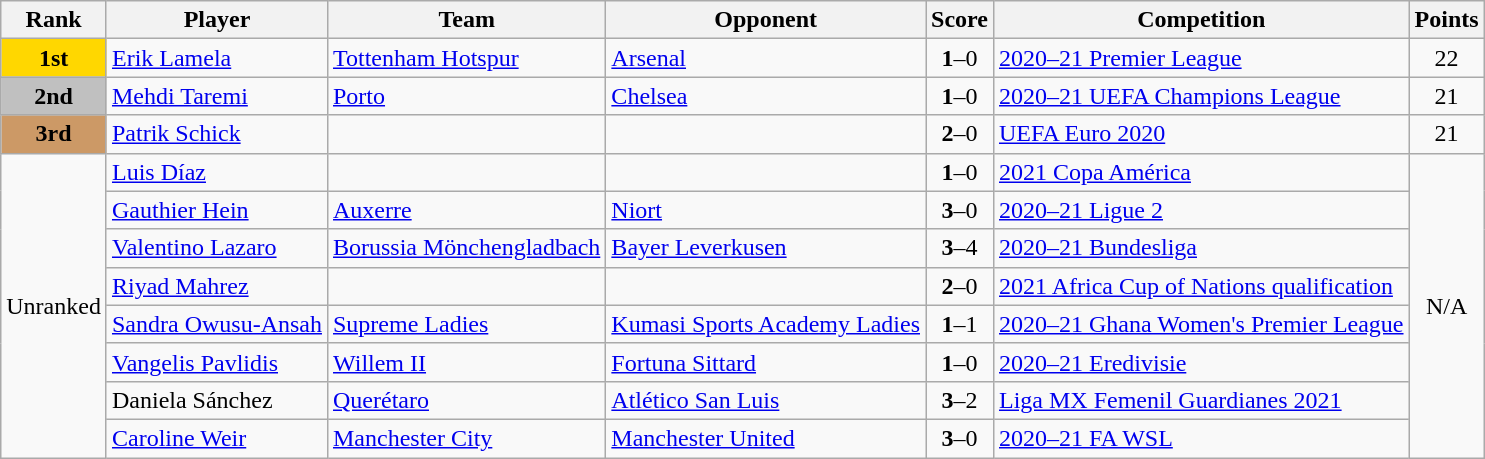<table class="wikitable">
<tr>
<th>Rank</th>
<th>Player</th>
<th>Team</th>
<th>Opponent</th>
<th>Score</th>
<th>Competition</th>
<th>Points</th>
</tr>
<tr>
<td scope=col style="background-color: gold" align="center"><strong>1st</strong></td>
<td> <a href='#'>Erik Lamela</a></td>
<td> <a href='#'>Tottenham Hotspur</a></td>
<td> <a href='#'>Arsenal</a></td>
<td align="center"><strong>1</strong>–0</td>
<td><a href='#'>2020–21 Premier League</a></td>
<td align="center">22</td>
</tr>
<tr>
<td scope=col style="background-color: silver" align="center"><strong>2nd</strong></td>
<td> <a href='#'>Mehdi Taremi</a></td>
<td> <a href='#'>Porto</a></td>
<td> <a href='#'>Chelsea</a></td>
<td align="center"><strong>1</strong>–0</td>
<td><a href='#'>2020–21 UEFA Champions League</a></td>
<td align="center">21</td>
</tr>
<tr>
<td scope=col style="background-color: #cc9966" align="center"><strong>3rd</strong></td>
<td> <a href='#'>Patrik Schick</a></td>
<td></td>
<td></td>
<td align="center"><strong>2</strong>–0</td>
<td><a href='#'>UEFA Euro 2020</a></td>
<td align="center">21</td>
</tr>
<tr>
<td rowspan="8">Unranked</td>
<td> <a href='#'>Luis Díaz</a></td>
<td></td>
<td></td>
<td align="center"><strong>1</strong>–0</td>
<td><a href='#'>2021 Copa América</a></td>
<td rowspan=8 align="center">N/A</td>
</tr>
<tr>
<td> <a href='#'>Gauthier Hein</a></td>
<td> <a href='#'>Auxerre</a></td>
<td> <a href='#'>Niort</a></td>
<td align="center"><strong>3</strong>–0</td>
<td><a href='#'>2020–21 Ligue 2</a></td>
</tr>
<tr>
<td> <a href='#'>Valentino Lazaro</a></td>
<td> <a href='#'>Borussia Mönchengladbach</a></td>
<td> <a href='#'>Bayer Leverkusen</a></td>
<td align="center"><strong>3</strong>–4</td>
<td><a href='#'>2020–21 Bundesliga</a></td>
</tr>
<tr>
<td> <a href='#'>Riyad Mahrez</a></td>
<td></td>
<td></td>
<td align="center"><strong>2</strong>–0</td>
<td><a href='#'>2021 Africa Cup of Nations qualification</a></td>
</tr>
<tr>
<td> <a href='#'>Sandra Owusu-Ansah</a></td>
<td> <a href='#'>Supreme Ladies</a></td>
<td> <a href='#'>Kumasi Sports Academy Ladies</a></td>
<td align="center"><strong>1</strong>–1</td>
<td><a href='#'>2020–21 Ghana Women's Premier League</a></td>
</tr>
<tr>
<td> <a href='#'>Vangelis Pavlidis</a></td>
<td> <a href='#'>Willem II</a></td>
<td> <a href='#'>Fortuna Sittard</a></td>
<td align="center"><strong>1</strong>–0</td>
<td><a href='#'>2020–21 Eredivisie</a></td>
</tr>
<tr>
<td> Daniela Sánchez</td>
<td> <a href='#'>Querétaro</a></td>
<td> <a href='#'>Atlético San Luis</a></td>
<td align="center"><strong>3</strong>–2</td>
<td><a href='#'>Liga MX Femenil Guardianes 2021</a></td>
</tr>
<tr>
<td> <a href='#'>Caroline Weir</a></td>
<td> <a href='#'>Manchester City</a></td>
<td> <a href='#'>Manchester United</a></td>
<td align="center"><strong>3</strong>–0</td>
<td><a href='#'>2020–21 FA WSL</a></td>
</tr>
</table>
